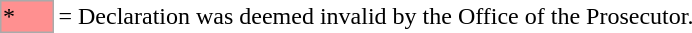<table>
<tr>
<td style="background:#FF9090; border:1px solid #aaa; width:2em;">*</td>
<td>= Declaration was deemed invalid by the Office of the Prosecutor.</td>
</tr>
</table>
